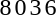<table cellspacing="0" style="margin:1em auto; text-align:center">
<tr>
<td></td>
<td></td>
<td></td>
<td></td>
</tr>
<tr>
<td>8</td>
<td>0</td>
<td>3</td>
<td>6</td>
</tr>
</table>
